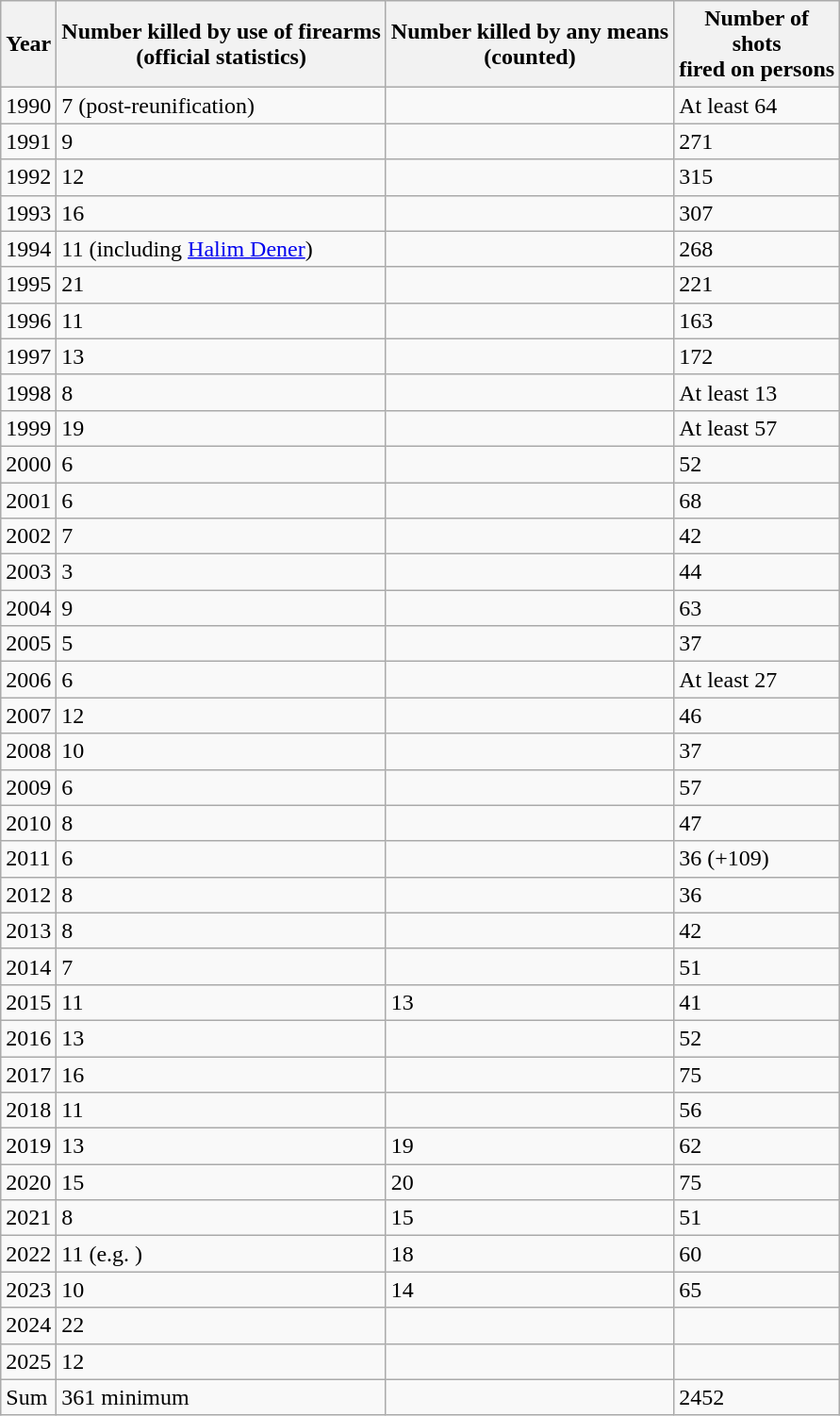<table class="wikitable sortable static-row-numbers static-row-header-text">
<tr -->
<th>Year</th>
<th>Number killed by use of firearms<br>(official statistics)</th>
<th>Number killed by any means<br>(counted)</th>
<th>Number of<br>shots<br> fired on persons</th>
</tr>
<tr>
<td>1990</td>
<td>7 (post-reunification)</td>
<td></td>
<td>At least 64</td>
</tr>
<tr -->
<td>1991</td>
<td>9</td>
<td></td>
<td>271</td>
</tr>
<tr -->
<td>1992</td>
<td>12</td>
<td></td>
<td>315</td>
</tr>
<tr -->
<td>1993</td>
<td>16</td>
<td></td>
<td>307</td>
</tr>
<tr -->
<td>1994</td>
<td>11 (including <a href='#'>Halim Dener</a>)</td>
<td></td>
<td>268</td>
</tr>
<tr -->
<td>1995</td>
<td>21</td>
<td></td>
<td>221</td>
</tr>
<tr -->
<td>1996</td>
<td>11</td>
<td></td>
<td>163</td>
</tr>
<tr -->
<td>1997</td>
<td>13</td>
<td></td>
<td>172</td>
</tr>
<tr -->
<td>1998</td>
<td>8</td>
<td></td>
<td>At least 13</td>
</tr>
<tr -->
<td>1999</td>
<td>19</td>
<td></td>
<td>At least 57</td>
</tr>
<tr -->
<td>2000</td>
<td>6</td>
<td></td>
<td>52</td>
</tr>
<tr -->
<td>2001</td>
<td>6</td>
<td></td>
<td>68</td>
</tr>
<tr -->
<td>2002</td>
<td>7</td>
<td></td>
<td>42</td>
</tr>
<tr -->
<td>2003</td>
<td>3</td>
<td></td>
<td>44</td>
</tr>
<tr -->
<td>2004</td>
<td>9</td>
<td></td>
<td>63</td>
</tr>
<tr -->
<td>2005</td>
<td>5</td>
<td></td>
<td>37</td>
</tr>
<tr -->
<td>2006</td>
<td>6</td>
<td></td>
<td>At least 27</td>
</tr>
<tr -->
<td>2007</td>
<td>12</td>
<td></td>
<td>46</td>
</tr>
<tr -->
<td>2008</td>
<td>10</td>
<td></td>
<td>37</td>
</tr>
<tr -->
<td>2009</td>
<td>6</td>
<td></td>
<td>57</td>
</tr>
<tr -->
<td>2010</td>
<td>8</td>
<td></td>
<td>47</td>
</tr>
<tr -->
<td>2011</td>
<td>6</td>
<td></td>
<td>36 (+109)</td>
</tr>
<tr -->
<td>2012</td>
<td>8</td>
<td></td>
<td>36</td>
</tr>
<tr -->
<td>2013</td>
<td>8</td>
<td></td>
<td>42</td>
</tr>
<tr -->
<td>2014</td>
<td>7</td>
<td></td>
<td>51</td>
</tr>
<tr>
<td>2015</td>
<td>11</td>
<td>13</td>
<td>41</td>
</tr>
<tr>
<td>2016</td>
<td>13</td>
<td></td>
<td>52</td>
</tr>
<tr>
<td>2017</td>
<td>16</td>
<td></td>
<td>75</td>
</tr>
<tr>
<td>2018</td>
<td>11</td>
<td></td>
<td>56</td>
</tr>
<tr>
<td>2019</td>
<td>13</td>
<td>19</td>
<td>62</td>
</tr>
<tr>
<td>2020</td>
<td>15</td>
<td>20</td>
<td>75</td>
</tr>
<tr>
<td>2021</td>
<td>8</td>
<td>15</td>
<td>51</td>
</tr>
<tr>
<td>2022</td>
<td>11 (e.g. )</td>
<td>18</td>
<td>60</td>
</tr>
<tr>
<td>2023</td>
<td>10</td>
<td>14</td>
<td>65</td>
</tr>
<tr>
<td>2024</td>
<td>22</td>
<td></td>
<td></td>
</tr>
<tr>
<td>2025</td>
<td>12</td>
<td></td>
<td></td>
</tr>
<tr -->
<td>Sum</td>
<td>361 minimum</td>
<td></td>
<td>2452</td>
</tr>
</table>
